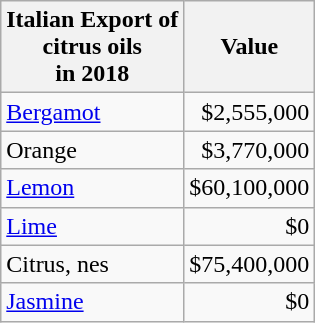<table class="wikitable">
<tr>
<th>Italian Export of<br> citrus oils<br> in 2018</th>
<th>Value</th>
</tr>
<tr>
<td><a href='#'>Bergamot</a></td>
<td style="text-align:right;">$2,555,000</td>
</tr>
<tr>
<td>Orange</td>
<td style="text-align:right;">$3,770,000</td>
</tr>
<tr>
<td><a href='#'>Lemon</a></td>
<td style="text-align:right;">$60,100,000</td>
</tr>
<tr>
<td><a href='#'>Lime</a></td>
<td style="text-align:right;">$0</td>
</tr>
<tr>
<td>Citrus, nes</td>
<td style="text-align:right;">$75,400,000</td>
</tr>
<tr>
<td><a href='#'>Jasmine</a></td>
<td style="text-align:right;">$0</td>
</tr>
</table>
